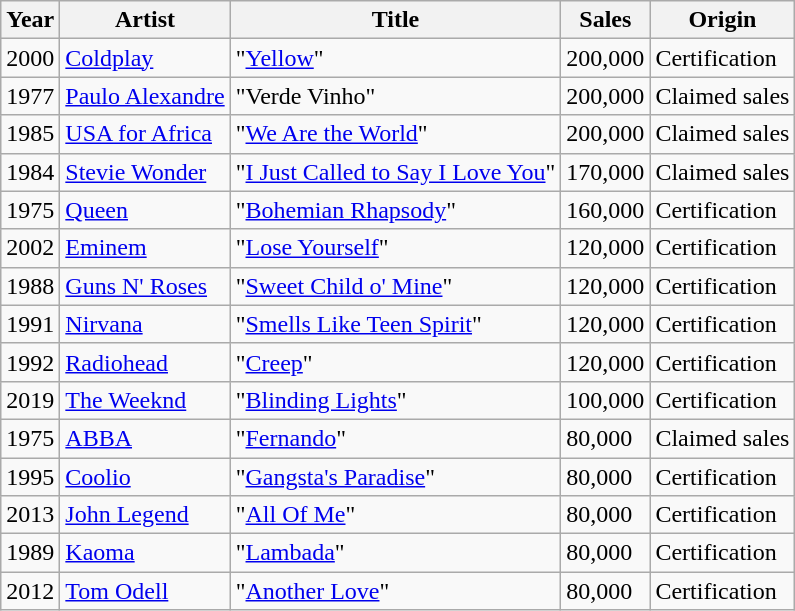<table class="wikitable">
<tr>
<th>Year</th>
<th>Artist</th>
<th>Title</th>
<th>Sales</th>
<th>Origin</th>
</tr>
<tr>
<td>2000</td>
<td><a href='#'>Coldplay</a></td>
<td>"<a href='#'>Yellow</a>"</td>
<td>200,000</td>
<td>Certification</td>
</tr>
<tr>
<td>1977</td>
<td><a href='#'>Paulo Alexandre</a></td>
<td>"Verde Vinho"</td>
<td>200,000</td>
<td>Claimed sales</td>
</tr>
<tr>
<td>1985</td>
<td><a href='#'>USA for Africa</a></td>
<td>"<a href='#'>We Are the World</a>"</td>
<td>200,000</td>
<td>Claimed sales</td>
</tr>
<tr>
<td>1984</td>
<td><a href='#'>Stevie Wonder</a></td>
<td>"<a href='#'>I Just Called to Say I Love You</a>"</td>
<td>170,000</td>
<td>Claimed sales</td>
</tr>
<tr>
<td>1975</td>
<td><a href='#'>Queen</a></td>
<td>"<a href='#'>Bohemian Rhapsody</a>"</td>
<td>160,000</td>
<td>Certification</td>
</tr>
<tr>
<td>2002</td>
<td><a href='#'>Eminem</a></td>
<td>"<a href='#'>Lose Yourself</a>"</td>
<td>120,000</td>
<td>Certification</td>
</tr>
<tr>
<td>1988</td>
<td><a href='#'>Guns N' Roses</a></td>
<td>"<a href='#'>Sweet Child o' Mine</a>"</td>
<td>120,000</td>
<td>Certification</td>
</tr>
<tr>
<td>1991</td>
<td><a href='#'>Nirvana</a></td>
<td>"<a href='#'>Smells Like Teen Spirit</a>"</td>
<td>120,000</td>
<td>Certification</td>
</tr>
<tr>
<td>1992</td>
<td><a href='#'>Radiohead</a></td>
<td>"<a href='#'>Creep</a>"</td>
<td>120,000</td>
<td>Certification</td>
</tr>
<tr>
<td>2019</td>
<td><a href='#'>The Weeknd</a></td>
<td>"<a href='#'>Blinding Lights</a>"</td>
<td>100,000</td>
<td>Certification</td>
</tr>
<tr>
<td>1975</td>
<td><a href='#'>ABBA</a></td>
<td>"<a href='#'>Fernando</a>"</td>
<td>80,000</td>
<td>Claimed sales</td>
</tr>
<tr>
<td>1995</td>
<td><a href='#'>Coolio</a></td>
<td>"<a href='#'>Gangsta's Paradise</a>"</td>
<td>80,000</td>
<td>Certification</td>
</tr>
<tr>
<td>2013</td>
<td><a href='#'>John Legend</a></td>
<td>"<a href='#'>All Of Me</a>"</td>
<td>80,000</td>
<td>Certification</td>
</tr>
<tr>
<td>1989</td>
<td><a href='#'>Kaoma</a></td>
<td>"<a href='#'>Lambada</a>"</td>
<td>80,000</td>
<td>Certification</td>
</tr>
<tr>
<td>2012</td>
<td><a href='#'>Tom Odell</a></td>
<td>"<a href='#'>Another Love</a>"</td>
<td>80,000</td>
<td>Certification</td>
</tr>
</table>
